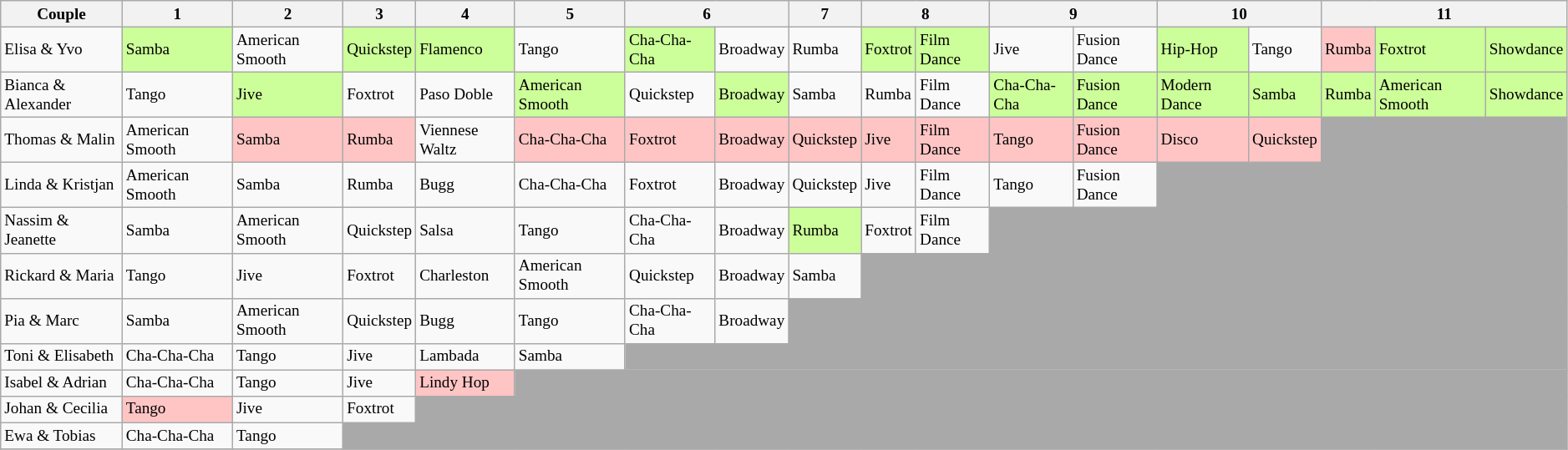<table class="wikitable" style="text-align:left; font-size:80%; line-height:15px;">
<tr>
<th>Couple</th>
<th>1</th>
<th>2</th>
<th>3</th>
<th>4</th>
<th>5</th>
<th colspan=2>6</th>
<th>7</th>
<th colspan=2>8</th>
<th colspan=2>9</th>
<th colspan=2>10</th>
<th colspan=3>11</th>
</tr>
<tr>
<td>Elisa & Yvo</td>
<td bgcolor="#ccff99">Samba</td>
<td>American Smooth</td>
<td bgcolor="#ccff99">Quickstep</td>
<td bgcolor="#ccff99">Flamenco</td>
<td>Tango</td>
<td bgcolor="#ccff99">Cha-Cha-Cha</td>
<td>Broadway</td>
<td>Rumba</td>
<td bgcolor="#ccff99">Foxtrot</td>
<td bgcolor="#ccff99">Film Dance</td>
<td>Jive</td>
<td>Fusion Dance</td>
<td bgcolor="#ccff99">Hip-Hop</td>
<td>Tango</td>
<td bgcolor="#ffc5c5">Rumba</td>
<td bgcolor="#ccff99">Foxtrot</td>
<td bgcolor="#ccff99">Showdance</td>
</tr>
<tr>
<td>Bianca & Alexander</td>
<td>Tango</td>
<td bgcolor="#ccff99">Jive</td>
<td>Foxtrot</td>
<td>Paso Doble</td>
<td bgcolor="#ccff99">American Smooth</td>
<td>Quickstep</td>
<td bgcolor="#ccff99">Broadway</td>
<td>Samba</td>
<td>Rumba</td>
<td>Film Dance</td>
<td bgcolor="#ccff99">Cha-Cha-Cha</td>
<td bgcolor="#ccff99">Fusion Dance</td>
<td bgcolor="#ccff99">Modern Dance</td>
<td bgcolor="#ccff99">Samba</td>
<td bgcolor="#ccff99">Rumba</td>
<td bgcolor="#ccff99">American Smooth</td>
<td bgcolor="#ccff99">Showdance</td>
</tr>
<tr>
<td>Thomas & Malin</td>
<td>American Smooth</td>
<td bgcolor="#ffc5c5">Samba</td>
<td bgcolor="#ffc5c5">Rumba</td>
<td>Viennese Waltz</td>
<td bgcolor="#ffc5c5">Cha-Cha-Cha</td>
<td bgcolor="#ffc5c5">Foxtrot</td>
<td bgcolor="#ffc5c5">Broadway</td>
<td bgcolor="#ffc5c5">Quickstep</td>
<td bgcolor="#ffc5c5">Jive</td>
<td bgcolor="#ffc5c5">Film Dance</td>
<td bgcolor="#ffc5c5">Tango</td>
<td bgcolor="#ffc5c5">Fusion Dance</td>
<td bgcolor="#ffc5c5">Disco</td>
<td bgcolor="#ffc5c5">Quickstep</td>
<td bgcolor="darkgray" colspan="15"></td>
</tr>
<tr>
<td>Linda & Kristjan</td>
<td>American Smooth</td>
<td>Samba</td>
<td>Rumba</td>
<td>Bugg</td>
<td>Cha-Cha-Cha</td>
<td>Foxtrot</td>
<td>Broadway</td>
<td>Quickstep</td>
<td>Jive</td>
<td>Film Dance</td>
<td>Tango</td>
<td>Fusion Dance</td>
<td bgcolor="darkgray" colspan="15"></td>
</tr>
<tr>
<td>Nassim & Jeanette</td>
<td>Samba</td>
<td>American Smooth</td>
<td>Quickstep</td>
<td>Salsa</td>
<td>Tango</td>
<td>Cha-Cha-Cha</td>
<td>Broadway</td>
<td bgcolor="#ccff99">Rumba</td>
<td>Foxtrot</td>
<td>Film Dance</td>
<td bgcolor="darkgray" colspan="15"></td>
</tr>
<tr>
<td>Rickard & Maria</td>
<td>Tango</td>
<td>Jive</td>
<td>Foxtrot</td>
<td>Charleston</td>
<td>American Smooth</td>
<td>Quickstep</td>
<td>Broadway</td>
<td>Samba</td>
<td bgcolor="darkgray" colspan="15"></td>
</tr>
<tr>
<td>Pia & Marc</td>
<td>Samba</td>
<td>American Smooth</td>
<td>Quickstep</td>
<td>Bugg</td>
<td>Tango</td>
<td>Cha-Cha-Cha</td>
<td>Broadway</td>
<td bgcolor="darkgray" colspan="15"></td>
</tr>
<tr>
<td>Toni & Elisabeth</td>
<td>Cha-Cha-Cha</td>
<td>Tango</td>
<td>Jive</td>
<td>Lambada</td>
<td>Samba</td>
<td bgcolor="darkgray" colspan="15"></td>
</tr>
<tr>
<td>Isabel & Adrian</td>
<td>Cha-Cha-Cha</td>
<td>Tango</td>
<td>Jive</td>
<td bgcolor="#ffc5c5">Lindy Hop</td>
<td bgcolor="darkgray" colspan="15"></td>
</tr>
<tr>
<td>Johan & Cecilia</td>
<td bgcolor="#ffc5c5">Tango</td>
<td>Jive</td>
<td>Foxtrot</td>
<td bgcolor="darkgray" colspan="20"></td>
</tr>
<tr>
<td>Ewa & Tobias</td>
<td>Cha-Cha-Cha</td>
<td>Tango</td>
<td bgcolor="darkgray" colspan="20"></td>
</tr>
<tr>
</tr>
</table>
